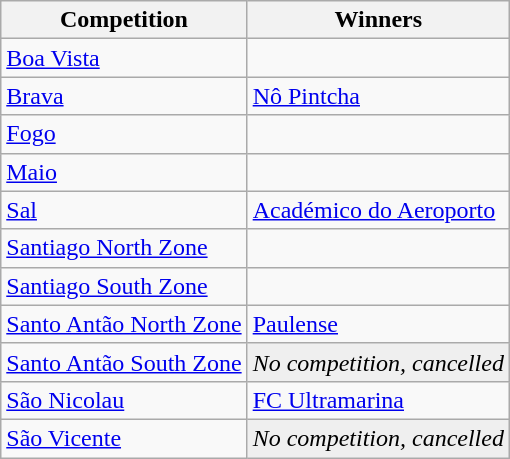<table class="wikitable">
<tr>
<th>Competition</th>
<th>Winners</th>
</tr>
<tr>
<td><a href='#'>Boa Vista</a></td>
<td></td>
</tr>
<tr>
<td><a href='#'>Brava</a></td>
<td><a href='#'>Nô Pintcha</a></td>
</tr>
<tr>
<td><a href='#'>Fogo</a></td>
<td></td>
</tr>
<tr>
<td><a href='#'>Maio</a></td>
<td></td>
</tr>
<tr>
<td><a href='#'>Sal</a></td>
<td><a href='#'>Académico do Aeroporto</a></td>
</tr>
<tr>
<td><a href='#'>Santiago North Zone</a></td>
<td></td>
</tr>
<tr>
<td><a href='#'>Santiago South Zone</a></td>
<td></td>
</tr>
<tr>
<td><a href='#'>Santo Antão North Zone</a></td>
<td><a href='#'>Paulense</a></td>
</tr>
<tr>
<td><a href='#'>Santo Antão South Zone</a></td>
<td bgcolor=EFEFEF><em>No competition, cancelled</em></td>
</tr>
<tr>
<td><a href='#'>São Nicolau</a></td>
<td><a href='#'>FC Ultramarina</a></td>
</tr>
<tr>
<td><a href='#'>São Vicente</a></td>
<td bgcolor=EFEFEF><em>No competition, cancelled</em></td>
</tr>
</table>
